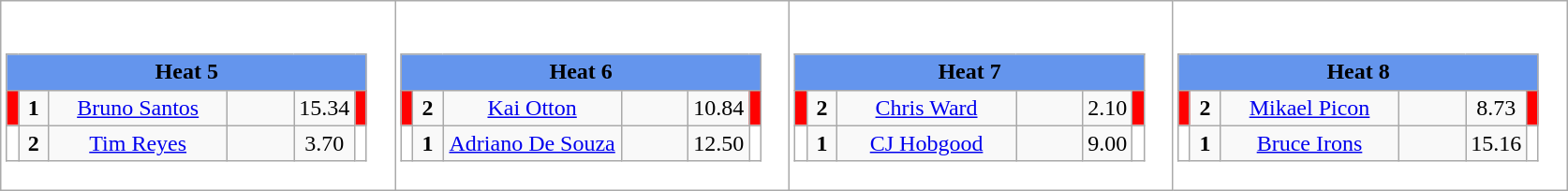<table class="wikitable" style="background:#FFFFFF;">
<tr>
<td><div><br><table class="wikitable">
<tr>
<td colspan=6 align="center" style="background:#6495ED;"><strong>Heat 5</strong></td>
</tr>
<tr>
<td width=01px style="background:#FF0000;"></td>
<td width=14px align="center"><strong>1</strong></td>
<td width=120px align="center"><a href='#'>Bruno Santos</a></td>
<td width=40px align="center"></td>
<td width=20px align="center">15.34</td>
<td width=01px style="background:#FF0000;"></td>
</tr>
<tr>
<td width=01px style="background:#FFFFFF;"></td>
<td width=14px align="center"><strong>2</strong></td>
<td width=120px align="center"><a href='#'>Tim Reyes</a></td>
<td width=40px align="center"></td>
<td width=20px align="center">3.70</td>
<td width=01px style="background:#FFFFFF;"></td>
</tr>
</table>
</div></td>
<td><div><br><table class="wikitable">
<tr>
<td colspan=6 align="center" style="background:#6495ED;"><strong>Heat 6</strong></td>
</tr>
<tr>
<td width=01px style="background:#FF0000;"></td>
<td width=14px align="center"><strong>2</strong></td>
<td width=120px align="center"><a href='#'>Kai Otton</a></td>
<td width=40px align="center"></td>
<td width=20px align="center">10.84</td>
<td width=01px style="background:#FF0000;"></td>
</tr>
<tr>
<td width=01px style="background:#FFFFFF;"></td>
<td width=14px align="center"><strong>1</strong></td>
<td width=120px align="center"><a href='#'>Adriano De Souza</a></td>
<td width=40px align="center"></td>
<td width=20px align="center">12.50</td>
<td width=01px style="background:#FFFFFF;"></td>
</tr>
</table>
</div></td>
<td><div><br><table class="wikitable">
<tr>
<td colspan=6 align="center" style="background:#6495ED;"><strong>Heat 7</strong></td>
</tr>
<tr>
<td width=01px style="background:#FF0000;"></td>
<td width=14px align="center"><strong>2</strong></td>
<td width=120px align="center"><a href='#'>Chris Ward</a></td>
<td width=40px align="center"></td>
<td width=20px align="center">2.10</td>
<td width=01px style="background:#FF0000;"></td>
</tr>
<tr>
<td width=01px style="background:#FFFFFF;"></td>
<td width=14px align="center"><strong>1</strong></td>
<td width=120px align="center"><a href='#'>CJ Hobgood</a></td>
<td width=40px align="center"></td>
<td width=20px align="center">9.00</td>
<td width=01px style="background:#FFFFFF;"></td>
</tr>
</table>
</div></td>
<td><div><br><table class="wikitable">
<tr>
<td colspan=6 align="center" style="background:#6495ED;"><strong>Heat 8</strong></td>
</tr>
<tr>
<td width=01px style="background:#FF0000;"></td>
<td width=14px align="center"><strong>2</strong></td>
<td width=120px align="center"><a href='#'>Mikael Picon</a></td>
<td width=40px align="center"></td>
<td width=20px align="center">8.73</td>
<td width=01px style="background:#FF0000;"></td>
</tr>
<tr>
<td width=01px style="background:#FFFFFF;"></td>
<td width=14px align="center"><strong>1</strong></td>
<td width=120px align="center"><a href='#'>Bruce Irons</a></td>
<td width=40px align="center"></td>
<td width=20px align="center">15.16</td>
<td width=01px style="background:#FFFFFF;"></td>
</tr>
</table>
</div></td>
</tr>
</table>
